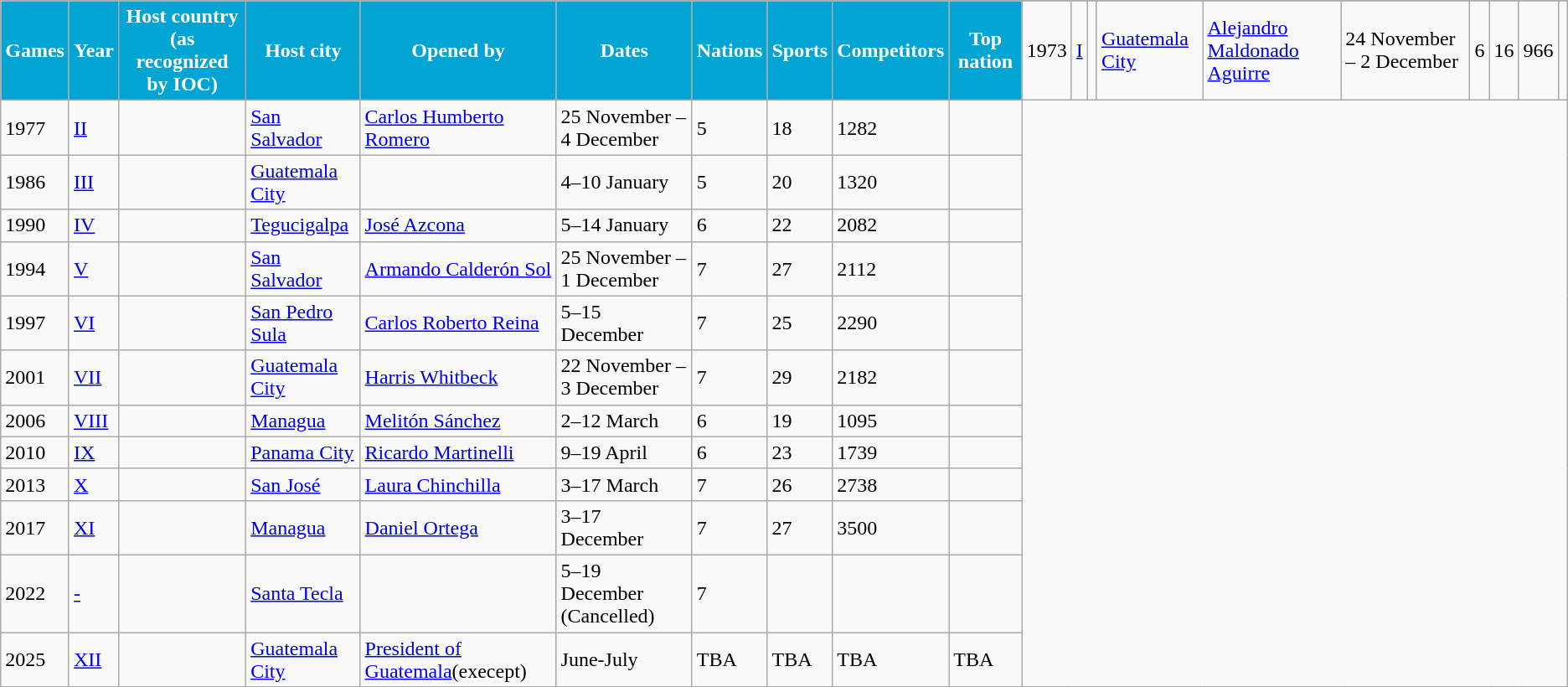<table class="sortable wikitable" style="font-size: 100%" width=  align="center">
<tr>
<th rowspan=2 style="background:#02A4D3; color:white;">Games</th>
<th rowspan=2 style="background:#02A4D3; color:white;">Year</th>
<th rowspan=2 style="background:#02A4D3; color:white;">Host country <br>(as recognized by IOC)</th>
<th rowspan=2 style="background:#02A4D3; color:white;">Host city</th>
<th rowspan=2 style="background:#02A4D3; color:white;">Opened by</th>
<th rowspan=2 style="background:#02A4D3; color:white;">Dates</th>
<th rowspan=2 style="background:#02A4D3; color:white;">Nations</th>
<th rowspan=2 style="background:#02A4D3; color:white;">Sports</th>
<th rowspan=2 style="background:#02A4D3; color:white;">Competitors</th>
<th rowspan=2 style="background:#02A4D3; color:white;">Top nation</th>
</tr>
<tr>
<td>1973</td>
<td><a href='#'>I</a></td>
<td></td>
<td><a href='#'>Guatemala City</a></td>
<td><a href='#'>Alejandro Maldonado Aguirre</a></td>
<td>24 November – 2 December</td>
<td>6</td>
<td>16</td>
<td>966</td>
<td></td>
</tr>
<tr>
<td>1977</td>
<td><a href='#'>II</a></td>
<td></td>
<td><a href='#'>San Salvador</a></td>
<td><a href='#'>Carlos Humberto Romero</a></td>
<td>25 November – 4 December</td>
<td>5</td>
<td>18</td>
<td>1282</td>
<td></td>
</tr>
<tr>
<td>1986</td>
<td><a href='#'>III</a></td>
<td></td>
<td><a href='#'>Guatemala City</a></td>
<td></td>
<td>4–10 January</td>
<td>5</td>
<td>20</td>
<td>1320</td>
<td></td>
</tr>
<tr>
<td>1990</td>
<td><a href='#'>IV</a></td>
<td></td>
<td><a href='#'>Tegucigalpa</a></td>
<td><a href='#'>José Azcona</a></td>
<td>5–14 January</td>
<td>6</td>
<td>22</td>
<td>2082</td>
<td></td>
</tr>
<tr>
<td>1994</td>
<td><a href='#'>V</a></td>
<td></td>
<td><a href='#'>San Salvador</a></td>
<td><a href='#'>Armando Calderón Sol</a></td>
<td>25 November – 1 December</td>
<td>7</td>
<td>27</td>
<td>2112</td>
<td></td>
</tr>
<tr>
<td>1997</td>
<td><a href='#'>VI</a></td>
<td></td>
<td><a href='#'>San Pedro Sula</a></td>
<td><a href='#'>Carlos Roberto Reina</a></td>
<td>5–15 December</td>
<td>7</td>
<td>25</td>
<td>2290</td>
<td></td>
</tr>
<tr>
<td>2001</td>
<td><a href='#'>VII</a></td>
<td></td>
<td><a href='#'>Guatemala City</a></td>
<td><a href='#'>Harris Whitbeck</a></td>
<td>22 November – 3 December</td>
<td>7</td>
<td>29</td>
<td>2182</td>
<td></td>
</tr>
<tr>
<td>2006</td>
<td><a href='#'>VIII</a></td>
<td></td>
<td><a href='#'>Managua</a></td>
<td><a href='#'>Melitón Sánchez</a></td>
<td>2–12 March</td>
<td>6</td>
<td>19</td>
<td>1095</td>
<td></td>
</tr>
<tr>
<td>2010</td>
<td><a href='#'>IX</a></td>
<td></td>
<td><a href='#'>Panama City</a></td>
<td><a href='#'>Ricardo Martinelli</a></td>
<td>9–19 April</td>
<td>6</td>
<td>23</td>
<td>1739</td>
<td></td>
</tr>
<tr>
<td>2013</td>
<td><a href='#'>X</a></td>
<td></td>
<td><a href='#'>San José</a></td>
<td><a href='#'>Laura Chinchilla</a></td>
<td>3–17 March</td>
<td>7</td>
<td>26</td>
<td>2738</td>
<td></td>
</tr>
<tr>
<td>2017</td>
<td><a href='#'>XI</a></td>
<td></td>
<td><a href='#'>Managua</a></td>
<td><a href='#'>Daniel Ortega</a></td>
<td>3–17 December</td>
<td>7</td>
<td>27</td>
<td>3500</td>
<td></td>
</tr>
<tr>
<td>2022</td>
<td><a href='#'>-</a></td>
<td></td>
<td><a href='#'> Santa Tecla</a></td>
<td></td>
<td>5–19 December (Cancelled)</td>
<td>7</td>
<td></td>
<td></td>
<td></td>
</tr>
<tr>
<td>2025</td>
<td><a href='#'>XII</a></td>
<td></td>
<td><a href='#'>Guatemala City</a></td>
<td><a href='#'>President of Guatemala</a>(execept)</td>
<td>June-July</td>
<td>TBA</td>
<td>TBA</td>
<td>TBA</td>
<td>TBA</td>
</tr>
</table>
